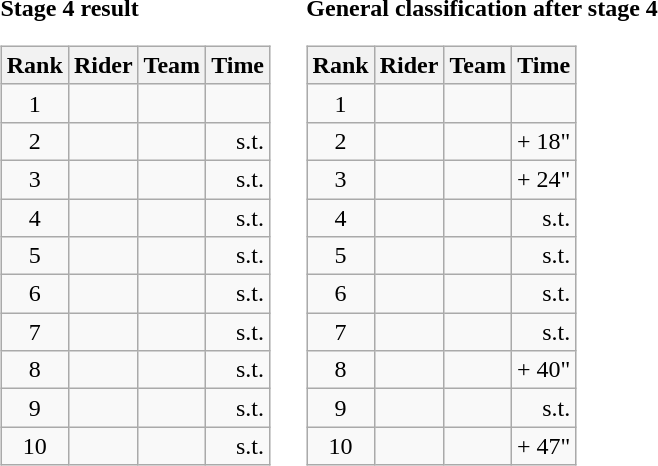<table>
<tr>
<td><strong>Stage 4 result</strong><br><table class="wikitable">
<tr>
<th scope="col">Rank</th>
<th scope="col">Rider</th>
<th scope="col">Team</th>
<th scope="col">Time</th>
</tr>
<tr>
<td style="text-align:center;">1</td>
<td></td>
<td></td>
<td style="text-align:right;"></td>
</tr>
<tr>
<td style="text-align:center;">2</td>
<td></td>
<td></td>
<td style="text-align:right;">s.t.</td>
</tr>
<tr>
<td style="text-align:center;">3</td>
<td></td>
<td></td>
<td style="text-align:right;">s.t.</td>
</tr>
<tr>
<td style="text-align:center;">4</td>
<td></td>
<td></td>
<td style="text-align:right;">s.t.</td>
</tr>
<tr>
<td style="text-align:center;">5</td>
<td></td>
<td></td>
<td style="text-align:right;">s.t.</td>
</tr>
<tr>
<td style="text-align:center;">6</td>
<td></td>
<td></td>
<td style="text-align:right;">s.t.</td>
</tr>
<tr>
<td style="text-align:center;">7</td>
<td></td>
<td></td>
<td style="text-align:right;">s.t.</td>
</tr>
<tr>
<td style="text-align:center;">8</td>
<td></td>
<td></td>
<td style="text-align:right;">s.t.</td>
</tr>
<tr>
<td style="text-align:center;">9</td>
<td></td>
<td></td>
<td style="text-align:right;">s.t.</td>
</tr>
<tr>
<td style="text-align:center;">10</td>
<td></td>
<td></td>
<td style="text-align:right;">s.t.</td>
</tr>
</table>
</td>
<td></td>
<td><strong>General classification after stage 4</strong><br><table class="wikitable">
<tr>
<th scope="col">Rank</th>
<th scope="col">Rider</th>
<th scope="col">Team</th>
<th scope="col">Time</th>
</tr>
<tr>
<td style="text-align:center;">1</td>
<td></td>
<td></td>
<td style="text-align:right;"></td>
</tr>
<tr>
<td style="text-align:center;">2</td>
<td></td>
<td></td>
<td style="text-align:right;">+ 18"</td>
</tr>
<tr>
<td style="text-align:center;">3</td>
<td></td>
<td></td>
<td style="text-align:right;">+ 24"</td>
</tr>
<tr>
<td style="text-align:center;">4</td>
<td></td>
<td></td>
<td style="text-align:right;">s.t.</td>
</tr>
<tr>
<td style="text-align:center;">5</td>
<td></td>
<td></td>
<td style="text-align:right;">s.t.</td>
</tr>
<tr>
<td style="text-align:center;">6</td>
<td></td>
<td></td>
<td style="text-align:right;">s.t.</td>
</tr>
<tr>
<td style="text-align:center;">7</td>
<td></td>
<td></td>
<td style="text-align:right;">s.t.</td>
</tr>
<tr>
<td style="text-align:center;">8</td>
<td></td>
<td></td>
<td style="text-align:right;">+ 40"</td>
</tr>
<tr>
<td style="text-align:center;">9</td>
<td></td>
<td></td>
<td style="text-align:right;">s.t.</td>
</tr>
<tr>
<td style="text-align:center;">10</td>
<td></td>
<td></td>
<td style="text-align:right;">+ 47"</td>
</tr>
</table>
</td>
</tr>
</table>
